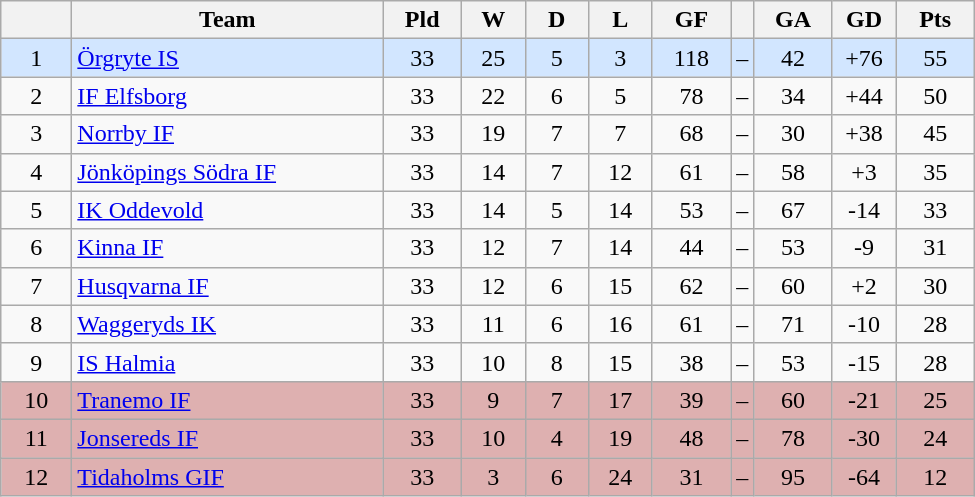<table class="wikitable" style="text-align: center;">
<tr>
<th style="width: 40px;"></th>
<th style="width: 200px;">Team</th>
<th style="width: 45px;">Pld</th>
<th style="width: 35px;">W</th>
<th style="width: 35px;">D</th>
<th style="width: 35px;">L</th>
<th style="width: 45px;">GF</th>
<th></th>
<th style="width: 45px;">GA</th>
<th style="width: 35px;">GD</th>
<th style="width: 45px;">Pts</th>
</tr>
<tr style="background: #d2e6ff">
<td>1</td>
<td style="text-align: left;"><a href='#'>Örgryte IS</a></td>
<td>33</td>
<td>25</td>
<td>5</td>
<td>3</td>
<td>118</td>
<td>–</td>
<td>42</td>
<td>+76</td>
<td>55</td>
</tr>
<tr>
<td>2</td>
<td style="text-align: left;"><a href='#'>IF Elfsborg</a></td>
<td>33</td>
<td>22</td>
<td>6</td>
<td>5</td>
<td>78</td>
<td>–</td>
<td>34</td>
<td>+44</td>
<td>50</td>
</tr>
<tr>
<td>3</td>
<td style="text-align: left;"><a href='#'>Norrby IF</a></td>
<td>33</td>
<td>19</td>
<td>7</td>
<td>7</td>
<td>68</td>
<td>–</td>
<td>30</td>
<td>+38</td>
<td>45</td>
</tr>
<tr>
<td>4</td>
<td style="text-align: left;"><a href='#'>Jönköpings Södra IF</a></td>
<td>33</td>
<td>14</td>
<td>7</td>
<td>12</td>
<td>61</td>
<td>–</td>
<td>58</td>
<td>+3</td>
<td>35</td>
</tr>
<tr>
<td>5</td>
<td style="text-align: left;"><a href='#'>IK Oddevold</a></td>
<td>33</td>
<td>14</td>
<td>5</td>
<td>14</td>
<td>53</td>
<td>–</td>
<td>67</td>
<td>-14</td>
<td>33</td>
</tr>
<tr>
<td>6</td>
<td style="text-align: left;"><a href='#'>Kinna IF</a></td>
<td>33</td>
<td>12</td>
<td>7</td>
<td>14</td>
<td>44</td>
<td>–</td>
<td>53</td>
<td>-9</td>
<td>31</td>
</tr>
<tr>
<td>7</td>
<td style="text-align: left;"><a href='#'>Husqvarna IF</a></td>
<td>33</td>
<td>12</td>
<td>6</td>
<td>15</td>
<td>62</td>
<td>–</td>
<td>60</td>
<td>+2</td>
<td>30</td>
</tr>
<tr>
<td>8</td>
<td style="text-align: left;"><a href='#'>Waggeryds IK</a></td>
<td>33</td>
<td>11</td>
<td>6</td>
<td>16</td>
<td>61</td>
<td>–</td>
<td>71</td>
<td>-10</td>
<td>28</td>
</tr>
<tr>
<td>9</td>
<td style="text-align: left;"><a href='#'>IS Halmia</a></td>
<td>33</td>
<td>10</td>
<td>8</td>
<td>15</td>
<td>38</td>
<td>–</td>
<td>53</td>
<td>-15</td>
<td>28</td>
</tr>
<tr style="background: #deb0b0">
<td>10</td>
<td style="text-align: left;"><a href='#'>Tranemo IF</a></td>
<td>33</td>
<td>9</td>
<td>7</td>
<td>17</td>
<td>39</td>
<td>–</td>
<td>60</td>
<td>-21</td>
<td>25</td>
</tr>
<tr style="background: #deb0b0">
<td>11</td>
<td style="text-align: left;"><a href='#'>Jonsereds IF</a></td>
<td>33</td>
<td>10</td>
<td>4</td>
<td>19</td>
<td>48</td>
<td>–</td>
<td>78</td>
<td>-30</td>
<td>24</td>
</tr>
<tr style="background: #deb0b0">
<td>12</td>
<td style="text-align: left;"><a href='#'>Tidaholms GIF</a></td>
<td>33</td>
<td>3</td>
<td>6</td>
<td>24</td>
<td>31</td>
<td>–</td>
<td>95</td>
<td>-64</td>
<td>12</td>
</tr>
</table>
